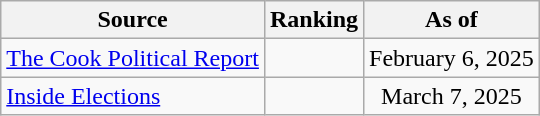<table class="wikitable" style="text-align:center">
<tr>
<th>Source</th>
<th>Ranking</th>
<th>As of</th>
</tr>
<tr>
<td align=left><a href='#'>The Cook Political Report</a></td>
<td></td>
<td>February 6, 2025</td>
</tr>
<tr>
<td align=left><a href='#'>Inside Elections</a></td>
<td></td>
<td>March 7, 2025</td>
</tr>
</table>
